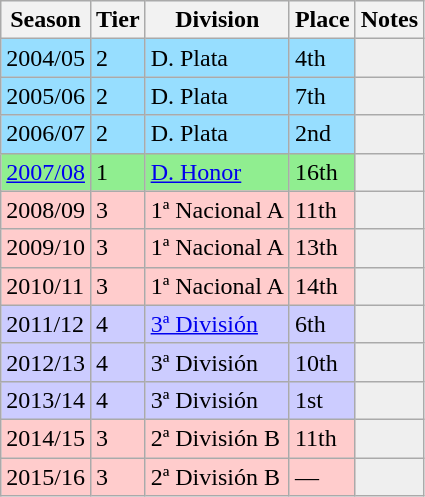<table class="wikitable">
<tr style="background:#f0f6fa;">
<th>Season</th>
<th>Tier</th>
<th>Division</th>
<th>Place</th>
<th>Notes</th>
</tr>
<tr>
<td style="background:#97DEFF;">2004/05</td>
<td style="background:#97DEFF;">2</td>
<td style="background:#97DEFF;">D. Plata</td>
<td style="background:#97DEFF;">4th</td>
<th style="background:#efefef;"></th>
</tr>
<tr>
<td style="background:#97DEFF;">2005/06</td>
<td style="background:#97DEFF;">2</td>
<td style="background:#97DEFF;">D. Plata</td>
<td style="background:#97DEFF;">7th</td>
<th style="background:#efefef;"></th>
</tr>
<tr>
<td style="background:#97DEFF;">2006/07</td>
<td style="background:#97DEFF;">2</td>
<td style="background:#97DEFF;">D. Plata</td>
<td style="background:#97DEFF;">2nd</td>
<th style="background:#efefef;"></th>
</tr>
<tr>
<td style="background:#90EE90;"><a href='#'>2007/08</a></td>
<td style="background:#90EE90;">1</td>
<td style="background:#90EE90;"><a href='#'>D. Honor</a></td>
<td style="background:#90EE90;">16th</td>
<th style="background:#efefef;"></th>
</tr>
<tr>
<td style="background:#FFCCCC;">2008/09</td>
<td style="background:#FFCCCC;">3</td>
<td style="background:#FFCCCC;">1ª Nacional A</td>
<td style="background:#FFCCCC;">11th</td>
<th style="background:#efefef;"></th>
</tr>
<tr>
<td style="background:#FFCCCC;">2009/10</td>
<td style="background:#FFCCCC;">3</td>
<td style="background:#FFCCCC;">1ª Nacional A</td>
<td style="background:#FFCCCC;">13th</td>
<th style="background:#efefef;"></th>
</tr>
<tr>
<td style="background:#FFCCCC;">2010/11</td>
<td style="background:#FFCCCC;">3</td>
<td style="background:#FFCCCC;">1ª Nacional A</td>
<td style="background:#FFCCCC;">14th</td>
<th style="background:#efefef;"></th>
</tr>
<tr>
<td style="background:#ccccff;">2011/12</td>
<td style="background:#ccccff;">4</td>
<td style="background:#ccccff;"><a href='#'>3ª División</a></td>
<td style="background:#ccccff;">6th</td>
<th style="background:#efefef;"></th>
</tr>
<tr>
<td style="background:#ccccff;">2012/13</td>
<td style="background:#ccccff;">4</td>
<td style="background:#ccccff;">3ª División</td>
<td style="background:#ccccff;">10th</td>
<th style="background:#efefef;"></th>
</tr>
<tr>
<td style="background:#ccccff;">2013/14</td>
<td style="background:#ccccff;">4</td>
<td style="background:#ccccff;">3ª División</td>
<td style="background:#ccccff;">1st</td>
<th style="background:#efefef;"></th>
</tr>
<tr>
<td style="background:#FFCCCC;">2014/15</td>
<td style="background:#FFCCCC;">3</td>
<td style="background:#FFCCCC;">2ª División B</td>
<td style="background:#FFCCCC;">11th</td>
<th style="background:#efefef;"></th>
</tr>
<tr>
<td style="background:#FFCCCC;">2015/16</td>
<td style="background:#FFCCCC;">3</td>
<td style="background:#FFCCCC;">2ª División B</td>
<td style="background:#FFCCCC;">—</td>
<th style="background:#efefef;"></th>
</tr>
</table>
